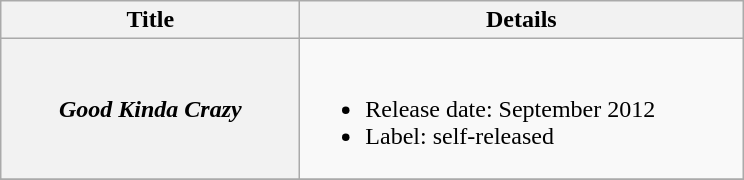<table class="wikitable plainrowheaders">
<tr>
<th style="width:12em;">Title</th>
<th style="width:18em;">Details</th>
</tr>
<tr>
<th scope="row"><em>Good Kinda Crazy</em></th>
<td><br><ul><li>Release date: September 2012</li><li>Label: self-released</li></ul></td>
</tr>
<tr>
</tr>
</table>
